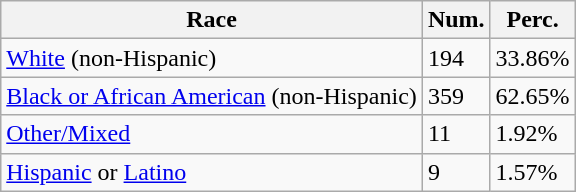<table class="wikitable">
<tr>
<th>Race</th>
<th>Num.</th>
<th>Perc.</th>
</tr>
<tr>
<td><a href='#'>White</a> (non-Hispanic)</td>
<td>194</td>
<td>33.86%</td>
</tr>
<tr>
<td><a href='#'>Black or African American</a> (non-Hispanic)</td>
<td>359</td>
<td>62.65%</td>
</tr>
<tr>
<td><a href='#'>Other/Mixed</a></td>
<td>11</td>
<td>1.92%</td>
</tr>
<tr>
<td><a href='#'>Hispanic</a> or <a href='#'>Latino</a></td>
<td>9</td>
<td>1.57%</td>
</tr>
</table>
